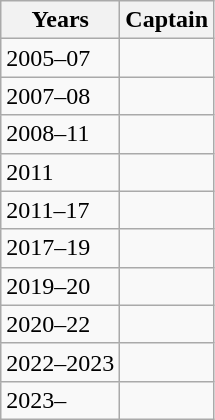<table class="wikitable">
<tr>
<th>Years</th>
<th>Captain</th>
</tr>
<tr>
<td>2005–07</td>
<td></td>
</tr>
<tr>
<td>2007–08</td>
<td></td>
</tr>
<tr>
<td>2008–11</td>
<td></td>
</tr>
<tr>
<td>2011</td>
<td></td>
</tr>
<tr>
<td>2011–17</td>
<td></td>
</tr>
<tr>
<td>2017–19</td>
<td></td>
</tr>
<tr>
<td>2019–20</td>
<td></td>
</tr>
<tr>
<td>2020–22</td>
<td></td>
</tr>
<tr>
<td>2022–2023</td>
<td></td>
</tr>
<tr>
<td>2023–</td>
<td></td>
</tr>
</table>
